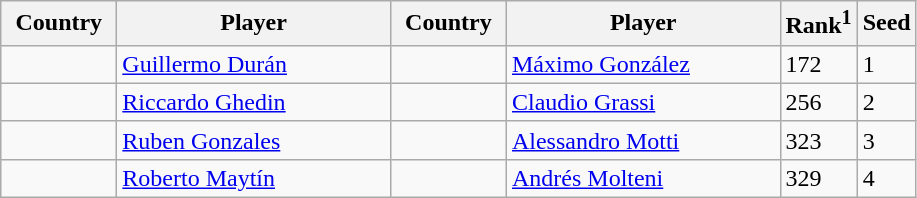<table class="sortable wikitable">
<tr>
<th width="70">Country</th>
<th width="175">Player</th>
<th width="70">Country</th>
<th width="175">Player</th>
<th>Rank<sup>1</sup></th>
<th>Seed</th>
</tr>
<tr>
<td></td>
<td><a href='#'>Guillermo Durán</a></td>
<td></td>
<td><a href='#'>Máximo González</a></td>
<td>172</td>
<td>1</td>
</tr>
<tr>
<td></td>
<td><a href='#'>Riccardo Ghedin</a></td>
<td></td>
<td><a href='#'>Claudio Grassi</a></td>
<td>256</td>
<td>2</td>
</tr>
<tr>
<td></td>
<td><a href='#'>Ruben Gonzales</a></td>
<td></td>
<td><a href='#'>Alessandro Motti</a></td>
<td>323</td>
<td>3</td>
</tr>
<tr>
<td></td>
<td><a href='#'>Roberto Maytín</a></td>
<td></td>
<td><a href='#'>Andrés Molteni</a></td>
<td>329</td>
<td>4</td>
</tr>
</table>
